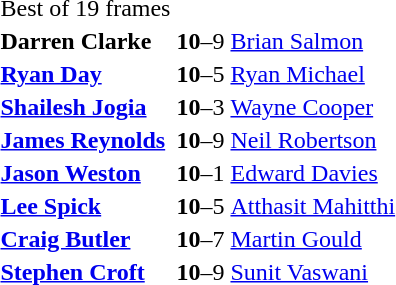<table>
<tr>
<td>Best of 19 frames</td>
</tr>
<tr>
<td><strong> Darren Clarke</strong></td>
<td><strong>10</strong>–9</td>
<td> <a href='#'>Brian Salmon</a></td>
</tr>
<tr>
<td><strong> <a href='#'>Ryan Day</a></strong></td>
<td><strong>10</strong>–5</td>
<td> <a href='#'>Ryan Michael</a></td>
</tr>
<tr>
<td><strong> <a href='#'>Shailesh Jogia</a></strong></td>
<td><strong>10</strong>–3</td>
<td> <a href='#'>Wayne Cooper</a></td>
</tr>
<tr>
<td><strong> <a href='#'>James Reynolds</a></strong></td>
<td><strong>10</strong>–9</td>
<td> <a href='#'>Neil Robertson</a></td>
</tr>
<tr>
<td><strong> <a href='#'>Jason Weston</a></strong></td>
<td><strong>10</strong>–1</td>
<td> <a href='#'>Edward Davies</a></td>
</tr>
<tr>
<td><strong> <a href='#'>Lee Spick</a></strong></td>
<td><strong>10</strong>–5</td>
<td> <a href='#'>Atthasit Mahitthi</a></td>
</tr>
<tr>
<td><strong> <a href='#'>Craig Butler</a></strong></td>
<td><strong>10</strong>–7</td>
<td> <a href='#'>Martin Gould</a></td>
</tr>
<tr>
<td><strong> <a href='#'>Stephen Croft</a></strong></td>
<td><strong>10</strong>–9</td>
<td> <a href='#'>Sunit Vaswani</a></td>
</tr>
</table>
